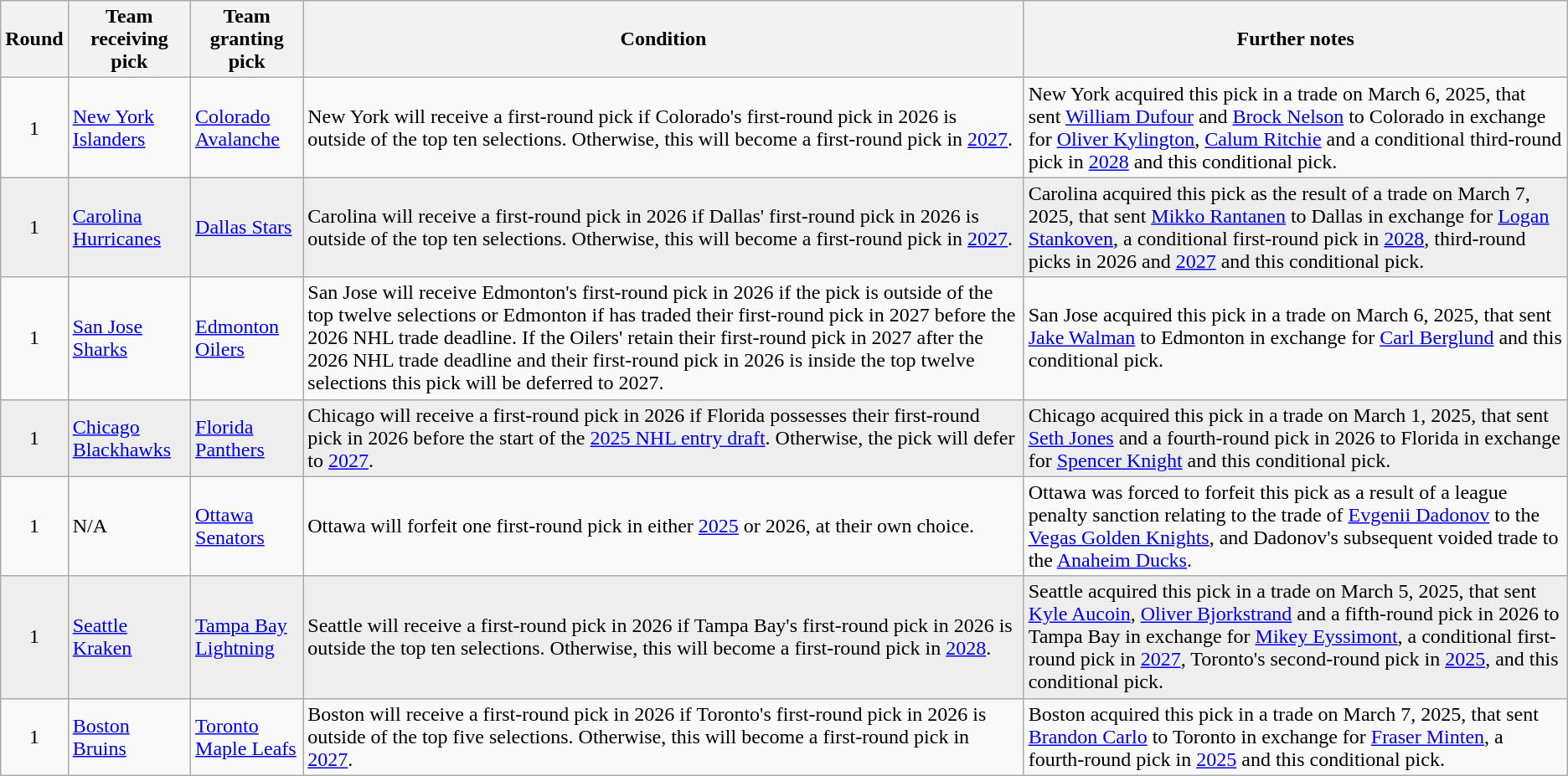<table class="wikitable sortable">
<tr>
<th>Round</th>
<th>Team receiving pick</th>
<th>Team granting pick</th>
<th>Condition</th>
<th>Further notes</th>
</tr>
<tr>
<td align="center">1</td>
<td><a href='#'>New York Islanders</a></td>
<td><a href='#'>Colorado Avalanche</a></td>
<td>New York will receive a first-round pick if Colorado's first-round pick in 2026 is outside of the top ten selections. Otherwise, this will become a first-round pick in <a href='#'>2027</a>.</td>
<td>New York acquired this pick in a trade on March 6, 2025, that sent <a href='#'>William Dufour</a> and <a href='#'>Brock Nelson</a> to Colorado in exchange for <a href='#'>Oliver Kylington</a>, <a href='#'>Calum Ritchie</a> and a conditional third-round pick in <a href='#'>2028</a> and this conditional pick.</td>
</tr>
<tr bgcolor="eeeeee">
<td align="center">1</td>
<td><a href='#'>Carolina Hurricanes</a></td>
<td><a href='#'>Dallas Stars</a></td>
<td>Carolina will receive a first-round pick in 2026 if Dallas' first-round pick in 2026 is outside of the top ten selections. Otherwise, this will become a first-round pick in <a href='#'>2027</a>.</td>
<td>Carolina acquired this pick as the result of a trade on March 7, 2025, that sent <a href='#'>Mikko Rantanen</a> to Dallas in exchange for <a href='#'>Logan Stankoven</a>, a conditional first-round pick in <a href='#'>2028</a>, third-round picks in 2026 and <a href='#'>2027</a> and this conditional pick.</td>
</tr>
<tr>
<td align="center">1</td>
<td><a href='#'>San Jose Sharks</a></td>
<td><a href='#'>Edmonton Oilers</a></td>
<td>San Jose will receive Edmonton's first-round pick in 2026 if the pick is outside of the top twelve selections or Edmonton if has traded their first-round pick in 2027 before the 2026 NHL trade deadline. If the Oilers' retain their first-round pick in 2027 after the 2026 NHL trade deadline and their first-round pick in 2026 is inside the top twelve selections this pick will be deferred to 2027.</td>
<td>San Jose acquired this pick in a trade on March 6, 2025, that sent <a href='#'>Jake Walman</a> to Edmonton in exchange for <a href='#'>Carl Berglund</a> and this conditional pick.</td>
</tr>
<tr bgcolor="eeeeee">
<td align="center">1</td>
<td><a href='#'>Chicago Blackhawks</a></td>
<td><a href='#'>Florida Panthers</a></td>
<td>Chicago will receive a first-round pick in 2026 if Florida possesses their first-round pick in 2026 before the start of the <a href='#'>2025 NHL entry draft</a>. Otherwise, the pick will defer to <a href='#'>2027</a>.</td>
<td>Chicago acquired this pick in a trade on March 1, 2025, that sent <a href='#'>Seth Jones</a> and a fourth-round pick in 2026 to Florida in exchange for <a href='#'>Spencer Knight</a> and this conditional pick.</td>
</tr>
<tr>
<td align="center">1</td>
<td>N/A</td>
<td><a href='#'>Ottawa Senators</a></td>
<td>Ottawa will forfeit one first-round pick in either <a href='#'>2025</a> or 2026, at their own choice.</td>
<td>Ottawa was forced to forfeit this pick as a result of a league penalty sanction relating to the trade of <a href='#'>Evgenii Dadonov</a> to the <a href='#'>Vegas Golden Knights</a>, and Dadonov's subsequent voided trade to the <a href='#'>Anaheim Ducks</a>.</td>
</tr>
<tr bgcolor="eeeeee">
<td align="center">1</td>
<td><a href='#'>Seattle Kraken</a></td>
<td><a href='#'>Tampa Bay Lightning</a></td>
<td>Seattle will receive a first-round pick in 2026 if Tampa Bay's first-round pick in 2026 is outside the top ten selections. Otherwise, this will become a first-round pick in <a href='#'>2028</a>.</td>
<td>Seattle acquired this pick in a trade on March 5, 2025, that sent <a href='#'>Kyle Aucoin</a>, <a href='#'>Oliver Bjorkstrand</a> and a fifth-round pick in 2026 to Tampa Bay in exchange for <a href='#'>Mikey Eyssimont</a>, a conditional first-round pick in <a href='#'>2027</a>, Toronto's second-round pick in <a href='#'>2025</a>, and this conditional pick.</td>
</tr>
<tr>
<td align="center">1</td>
<td><a href='#'>Boston Bruins</a></td>
<td><a href='#'>Toronto Maple Leafs</a></td>
<td>Boston will receive a first-round pick in 2026 if Toronto's first-round pick in 2026 is outside of the top five selections. Otherwise, this will become a first-round pick in <a href='#'>2027</a>.</td>
<td>Boston acquired this pick in a trade on March 7, 2025, that sent <a href='#'>Brandon Carlo</a> to Toronto in exchange for <a href='#'>Fraser Minten</a>, a fourth-round pick in <a href='#'>2025</a> and this conditional pick.</td>
</tr>
</table>
